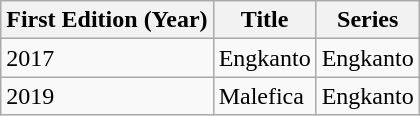<table class="wikitable sortable">
<tr>
<th>First Edition (Year)</th>
<th>Title</th>
<th>Series</th>
</tr>
<tr>
<td>2017</td>
<td>Engkanto</td>
<td>Engkanto</td>
</tr>
<tr>
<td>2019</td>
<td>Malefica</td>
<td>Engkanto</td>
</tr>
</table>
